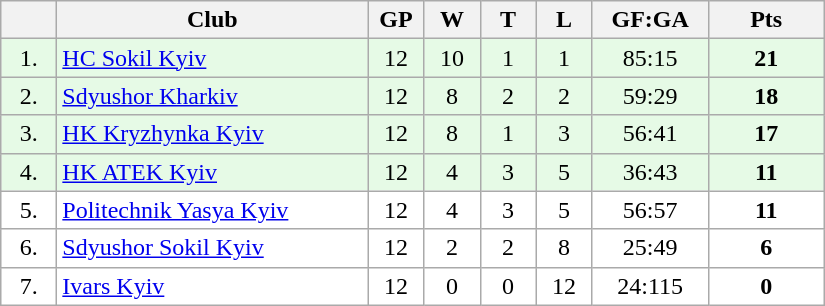<table class="wikitable">
<tr>
<th width="30"></th>
<th width="200">Club</th>
<th width="30">GP</th>
<th width="30">W</th>
<th width="30">T</th>
<th width="30">L</th>
<th width="70">GF:GA</th>
<th width="70">Pts</th>
</tr>
<tr bgcolor="#e6fae6" align="center">
<td>1.</td>
<td align="left"><a href='#'>HC Sokil Kyiv</a></td>
<td>12</td>
<td>10</td>
<td>1</td>
<td>1</td>
<td>85:15</td>
<td><strong>21</strong></td>
</tr>
<tr bgcolor="#e6fae6" align="center">
<td>2.</td>
<td align="left"><a href='#'>Sdyushor Kharkiv</a></td>
<td>12</td>
<td>8</td>
<td>2</td>
<td>2</td>
<td>59:29</td>
<td><strong>18</strong></td>
</tr>
<tr bgcolor="#e6fae6" align="center">
<td>3.</td>
<td align="left"><a href='#'>HK Kryzhynka Kyiv</a></td>
<td>12</td>
<td>8</td>
<td>1</td>
<td>3</td>
<td>56:41</td>
<td><strong>17</strong></td>
</tr>
<tr bgcolor="#e6fae6" align="center">
<td>4.</td>
<td align="left"><a href='#'>HK ATEK Kyiv</a></td>
<td>12</td>
<td>4</td>
<td>3</td>
<td>5</td>
<td>36:43</td>
<td><strong>11</strong></td>
</tr>
<tr bgcolor="#FFFFFF" align="center">
<td>5.</td>
<td align="left"><a href='#'>Politechnik Yasya Kyiv</a></td>
<td>12</td>
<td>4</td>
<td>3</td>
<td>5</td>
<td>56:57</td>
<td><strong>11</strong></td>
</tr>
<tr bgcolor="#FFFFFF" align="center">
<td>6.</td>
<td align="left"><a href='#'>Sdyushor Sokil Kyiv</a></td>
<td>12</td>
<td>2</td>
<td>2</td>
<td>8</td>
<td>25:49</td>
<td><strong>6</strong></td>
</tr>
<tr bgcolor="#FFFFFF" align="center">
<td>7.</td>
<td align="left"><a href='#'>Ivars Kyiv</a></td>
<td>12</td>
<td>0</td>
<td>0</td>
<td>12</td>
<td>24:115</td>
<td><strong>0</strong></td>
</tr>
</table>
